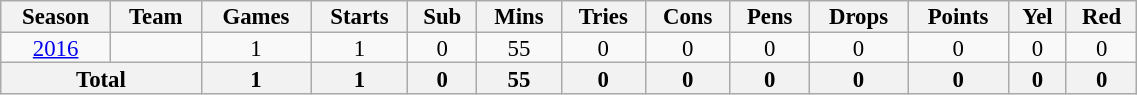<table class="wikitable" style="text-align:center; line-height:90%; font-size:95%; width:60%;">
<tr>
<th>Season</th>
<th>Team</th>
<th>Games</th>
<th>Starts</th>
<th>Sub</th>
<th>Mins</th>
<th>Tries</th>
<th>Cons</th>
<th>Pens</th>
<th>Drops</th>
<th>Points</th>
<th>Yel</th>
<th>Red</th>
</tr>
<tr>
<td><a href='#'>2016</a></td>
<td></td>
<td>1</td>
<td>1</td>
<td>0</td>
<td>55</td>
<td>0</td>
<td>0</td>
<td>0</td>
<td>0</td>
<td>0</td>
<td>0</td>
<td>0</td>
</tr>
<tr>
<th colspan="2">Total</th>
<th>1</th>
<th>1</th>
<th>0</th>
<th>55</th>
<th>0</th>
<th>0</th>
<th>0</th>
<th>0</th>
<th>0</th>
<th>0</th>
<th>0</th>
</tr>
</table>
